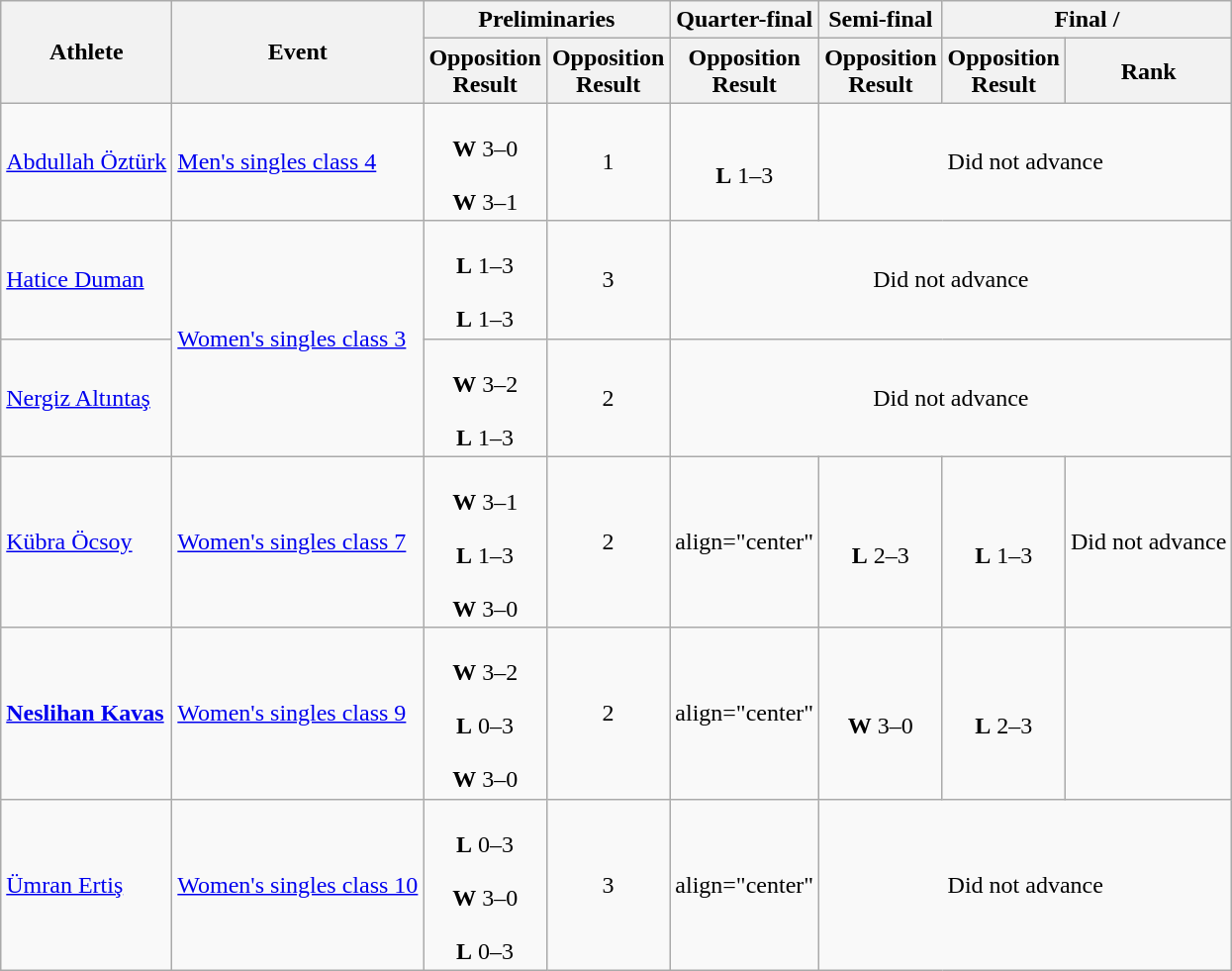<table class=wikitable>
<tr>
<th rowspan="2">Athlete</th>
<th rowspan="2">Event</th>
<th colspan="2">Preliminaries</th>
<th>Quarter-final</th>
<th>Semi-final</th>
<th colspan="2">Final / </th>
</tr>
<tr>
<th>Opposition<br>Result</th>
<th>Opposition<br>Result</th>
<th>Opposition<br>Result</th>
<th>Opposition<br>Result</th>
<th>Opposition<br>Result</th>
<th>Rank</th>
</tr>
<tr>
<td><a href='#'>Abdullah Öztürk</a></td>
<td><a href='#'>Men's singles class 4</a></td>
<td align="center"><br><strong>W</strong> 3–0<br><br><strong>W</strong> 3–1</td>
<td align="center">1</td>
<td align="center"><br><strong>L</strong> 1–3</td>
<td align="center" colspan=3>Did not advance</td>
</tr>
<tr>
<td><a href='#'>Hatice Duman</a></td>
<td rowspan="2"><a href='#'>Women's singles class 3</a></td>
<td align="center"><br><strong>L</strong> 1–3<br><br><strong>L</strong> 1–3</td>
<td align="center">3</td>
<td align="center" colspan=4>Did not advance</td>
</tr>
<tr>
<td><a href='#'>Nergiz Altıntaş</a></td>
<td align="center"><br><strong>W</strong> 3–2<br><br><strong>L</strong> 1–3</td>
<td align="center">2</td>
<td align="center" colspan=4>Did not advance</td>
</tr>
<tr>
<td><a href='#'>Kübra Öcsoy</a></td>
<td><a href='#'>Women's singles class 7</a></td>
<td align="center"><br><strong>W</strong> 3–1<br><br><strong>L</strong>  1–3<br><br><strong>W</strong> 3–0</td>
<td align="center">2</td>
<td>align="center" </td>
<td align="center"><br><strong>L</strong> 2–3</td>
<td align="center"><br><strong>L</strong> 1–3</td>
<td align="center" colspan=3>Did not advance</td>
</tr>
<tr>
<td><strong><a href='#'>Neslihan Kavas</a></strong></td>
<td><a href='#'>Women's singles class 9</a></td>
<td align="center"><br><strong>W</strong> 3–2<br><br><strong>L</strong>  0–3<br><br><strong>W</strong> 3–0</td>
<td align="center">2</td>
<td>align="center" </td>
<td align="center"><br><strong>W</strong> 3–0</td>
<td align="center"><br><strong>L</strong> 2–3</td>
<td align="center"></td>
</tr>
<tr>
<td><a href='#'>Ümran Ertiş</a></td>
<td><a href='#'>Women's singles class 10</a></td>
<td align="center"><br><strong>L</strong> 0–3<br><br><strong>W</strong> 3–0<br><br><strong>L</strong> 0–3</td>
<td align="center">3</td>
<td>align="center" </td>
<td align="center" colspan=3>Did not advance</td>
</tr>
</table>
